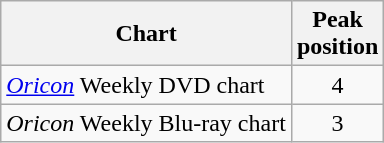<table class="wikitable sortable" style="text-align:center;">
<tr>
<th>Chart</th>
<th>Peak<br>position</th>
</tr>
<tr>
<td style="text-align:left;"><em><a href='#'>Oricon</a></em> Weekly DVD chart</td>
<td>4</td>
</tr>
<tr>
<td style="text-align:left;"><em>Oricon</em> Weekly Blu-ray chart</td>
<td>3</td>
</tr>
</table>
